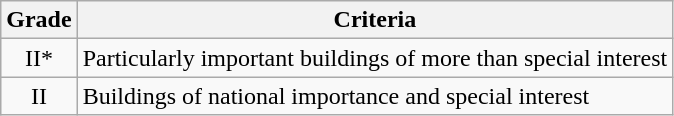<table class="wikitable">
<tr>
<th>Grade</th>
<th>Criteria</th>
</tr>
<tr>
<td align="center" >II*</td>
<td>Particularly important buildings of more than special interest</td>
</tr>
<tr>
<td align="center" >II</td>
<td>Buildings of national importance and special interest</td>
</tr>
</table>
